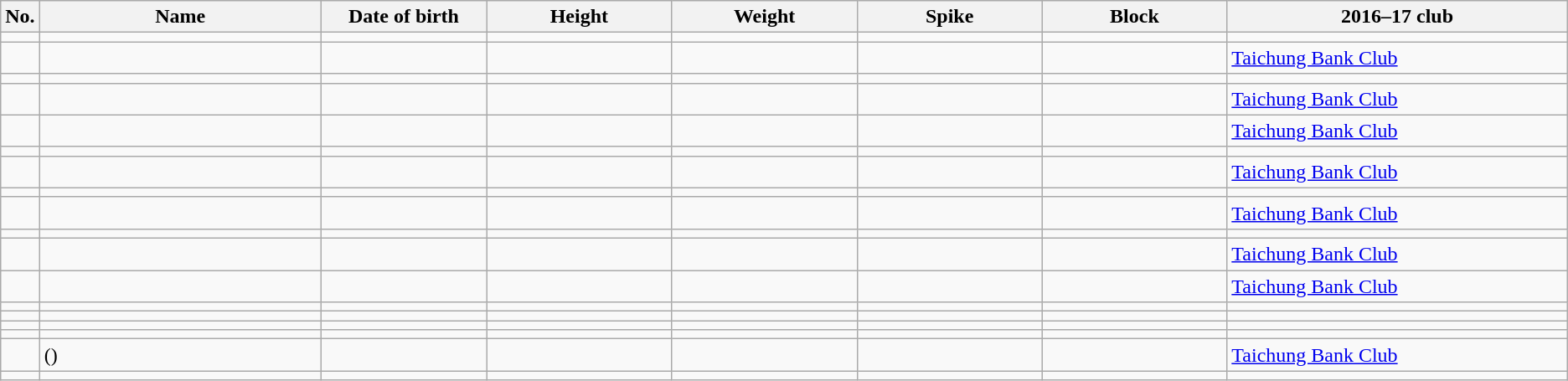<table class="wikitable sortable" style="font-size:100%; text-align:center;">
<tr>
<th>No.</th>
<th style="width:14em">Name</th>
<th style="width:8em">Date of birth</th>
<th style="width:9em">Height</th>
<th style="width:9em">Weight</th>
<th style="width:9em">Spike</th>
<th style="width:9em">Block</th>
<th style="width:17em">2016–17 club</th>
</tr>
<tr>
<td></td>
<td style="text-align:left;"></td>
<td style="text-align:right;"></td>
<td></td>
<td></td>
<td></td>
<td></td>
<td style="text-align:left;"></td>
</tr>
<tr>
<td></td>
<td style="text-align:left;"></td>
<td style="text-align:right;"></td>
<td></td>
<td></td>
<td></td>
<td></td>
<td style="text-align:left;"> <a href='#'>Taichung Bank Club</a></td>
</tr>
<tr>
<td></td>
<td style="text-align:left;"></td>
<td style="text-align:right;"></td>
<td></td>
<td></td>
<td></td>
<td></td>
<td style="text-align:left;"></td>
</tr>
<tr>
<td></td>
<td style="text-align:left;"></td>
<td style="text-align:right;"></td>
<td></td>
<td></td>
<td></td>
<td></td>
<td style="text-align:left;"> <a href='#'>Taichung Bank Club</a></td>
</tr>
<tr>
<td></td>
<td style="text-align:left;"></td>
<td style="text-align:right;"></td>
<td></td>
<td></td>
<td></td>
<td></td>
<td style="text-align:left;"> <a href='#'>Taichung Bank Club</a></td>
</tr>
<tr>
<td></td>
<td style="text-align:left;"></td>
<td style="text-align:right;"></td>
<td></td>
<td></td>
<td></td>
<td></td>
<td style="text-align:left;"></td>
</tr>
<tr>
<td></td>
<td style="text-align:left;"></td>
<td style="text-align:right;"></td>
<td></td>
<td></td>
<td></td>
<td></td>
<td style="text-align:left;"> <a href='#'>Taichung Bank Club</a></td>
</tr>
<tr>
<td></td>
<td style="text-align:left;"></td>
<td style="text-align:right;"></td>
<td></td>
<td></td>
<td></td>
<td></td>
<td style="text-align:left;"></td>
</tr>
<tr>
<td></td>
<td style="text-align:left;"></td>
<td style="text-align:right;"></td>
<td></td>
<td></td>
<td></td>
<td></td>
<td style="text-align:left;"> <a href='#'>Taichung Bank Club</a></td>
</tr>
<tr>
<td></td>
<td style="text-align:left;"></td>
<td style="text-align:right;"></td>
<td></td>
<td></td>
<td></td>
<td></td>
<td style="text-align:left;"></td>
</tr>
<tr>
<td></td>
<td style="text-align:left;"></td>
<td style="text-align:right;"></td>
<td></td>
<td></td>
<td></td>
<td></td>
<td style="text-align:left;"> <a href='#'>Taichung Bank Club</a></td>
</tr>
<tr>
<td></td>
<td style="text-align:left;"></td>
<td style="text-align:right;"></td>
<td></td>
<td></td>
<td></td>
<td></td>
<td style="text-align:left;"> <a href='#'>Taichung Bank Club</a></td>
</tr>
<tr>
<td></td>
<td style="text-align:left;"></td>
<td style="text-align:right;"></td>
<td></td>
<td></td>
<td></td>
<td></td>
<td style="text-align:left;"></td>
</tr>
<tr>
<td></td>
<td style="text-align:left;"></td>
<td style="text-align:right;"></td>
<td></td>
<td></td>
<td></td>
<td></td>
<td style="text-align:left;"></td>
</tr>
<tr>
<td></td>
<td style="text-align:left;"></td>
<td style="text-align:right;"></td>
<td></td>
<td></td>
<td></td>
<td></td>
<td style="text-align:left;"></td>
</tr>
<tr>
<td></td>
<td style="text-align:left;"></td>
<td style="text-align:right;"></td>
<td></td>
<td></td>
<td></td>
<td></td>
<td style="text-align:left;"></td>
</tr>
<tr>
<td></td>
<td style="text-align:left;"> ()</td>
<td style="text-align:right;"></td>
<td></td>
<td></td>
<td></td>
<td></td>
<td style="text-align:left;"> <a href='#'>Taichung Bank Club</a></td>
</tr>
<tr>
<td></td>
<td style="text-align:left;"></td>
<td style="text-align:right;"></td>
<td></td>
<td></td>
<td></td>
<td></td>
<td style="text-align:left;"></td>
</tr>
</table>
